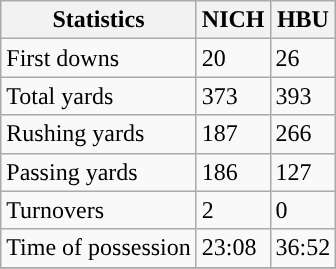<table class="wikitable">
<tr>
<th>Statistics</th>
<th>NICH</th>
<th>HBU</th>
</tr>
<tr>
<td>First downs</td>
<td>20</td>
<td>26</td>
</tr>
<tr>
<td>Total yards</td>
<td>373</td>
<td>393</td>
</tr>
<tr>
<td>Rushing yards</td>
<td>187</td>
<td>266</td>
</tr>
<tr>
<td>Passing yards</td>
<td>186</td>
<td>127</td>
</tr>
<tr>
<td>Turnovers</td>
<td>2</td>
<td>0</td>
</tr>
<tr>
<td>Time of possession</td>
<td>23:08</td>
<td>36:52</td>
</tr>
<tr>
</tr>
</table>
